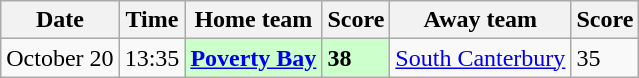<table class="wikitable">
<tr>
<th>Date</th>
<th>Time</th>
<th>Home team</th>
<th>Score</th>
<th>Away team</th>
<th>Score</th>
</tr>
<tr>
<td>October 20</td>
<td>13:35</td>
<td style="background:#cfc"><strong><a href='#'>Poverty Bay</a></strong></td>
<td style="background:#cfc"><strong>38</strong></td>
<td><a href='#'>South Canterbury</a></td>
<td>35</td>
</tr>
</table>
